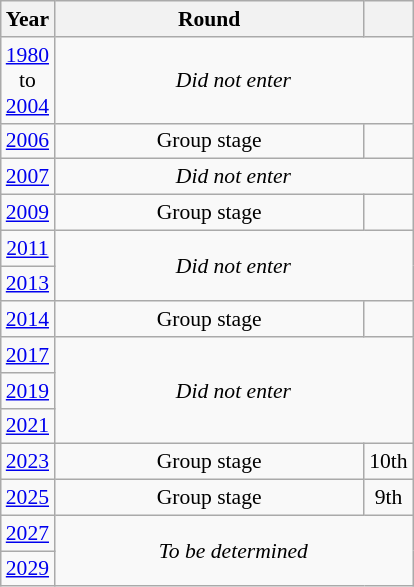<table class="wikitable" style="text-align: center; font-size:90%">
<tr>
<th>Year</th>
<th style="width:200px">Round</th>
<th></th>
</tr>
<tr>
<td><a href='#'>1980</a><br>to<br><a href='#'>2004</a></td>
<td colspan="2"><em>Did not enter</em></td>
</tr>
<tr>
<td><a href='#'>2006</a></td>
<td>Group stage</td>
<td></td>
</tr>
<tr>
<td><a href='#'>2007</a></td>
<td colspan="2"><em>Did not enter</em></td>
</tr>
<tr>
<td><a href='#'>2009</a></td>
<td>Group stage</td>
<td></td>
</tr>
<tr>
<td><a href='#'>2011</a></td>
<td colspan="2" rowspan="2"><em>Did not enter</em></td>
</tr>
<tr>
<td><a href='#'>2013</a></td>
</tr>
<tr>
<td><a href='#'>2014</a></td>
<td>Group stage</td>
<td></td>
</tr>
<tr>
<td><a href='#'>2017</a></td>
<td colspan="2" rowspan="3"><em>Did not enter</em></td>
</tr>
<tr>
<td><a href='#'>2019</a></td>
</tr>
<tr>
<td><a href='#'>2021</a></td>
</tr>
<tr>
<td><a href='#'>2023</a></td>
<td>Group stage</td>
<td>10th</td>
</tr>
<tr>
<td><a href='#'>2025</a></td>
<td>Group stage</td>
<td>9th</td>
</tr>
<tr>
<td><a href='#'>2027</a></td>
<td colspan="2" rowspan="2"><em>To be determined</em></td>
</tr>
<tr>
<td><a href='#'>2029</a></td>
</tr>
</table>
